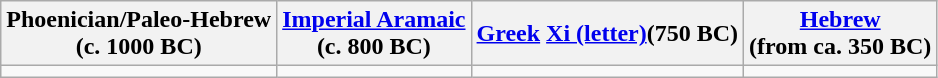<table class="wikitable">
<tr "overflow:visible;">
<th>Phoenician/Paleo-Hebrew<br> (c. 1000 BC)</th>
<th><a href='#'>Imperial Aramaic</a><br> (c. 800 BC)</th>
<th><a href='#'>Greek</a> <a href='#'>Xi (letter)</a>(750 BC)</th>
<th><a href='#'>Hebrew</a><br> (from ca. 350 BC)</th>
</tr>
<tr align="center">
<td> </td>
<td></td>
<td></td>
<td></td>
</tr>
</table>
